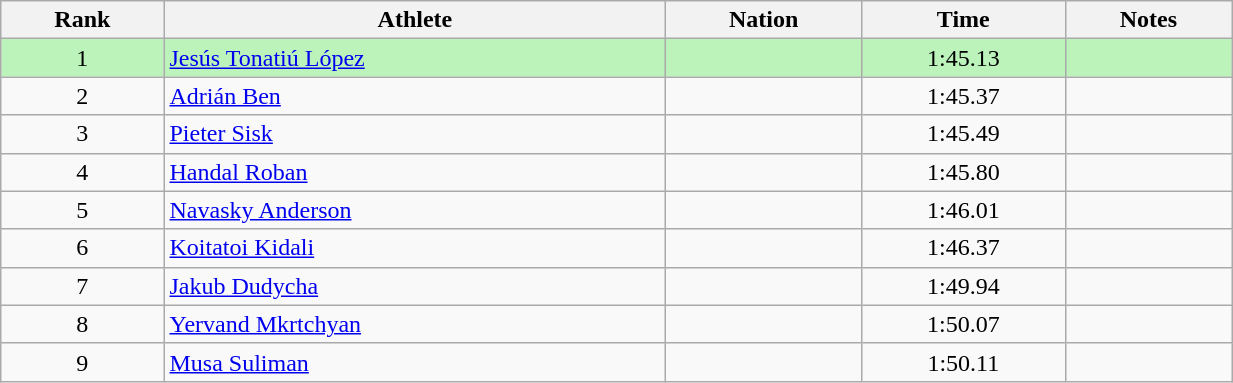<table class="wikitable sortable" style="text-align:center;width: 65%;">
<tr>
<th>Rank</th>
<th>Athlete</th>
<th>Nation</th>
<th>Time</th>
<th>Notes</th>
</tr>
<tr bgcolor=#bbf3bb>
<td>1</td>
<td align=left><a href='#'>Jesús Tonatiú López</a></td>
<td align=left></td>
<td>1:45.13</td>
<td></td>
</tr>
<tr>
<td>2</td>
<td align=left><a href='#'>Adrián Ben</a></td>
<td align=left></td>
<td>1:45.37</td>
<td></td>
</tr>
<tr>
<td>3</td>
<td align=left><a href='#'>Pieter Sisk</a></td>
<td align=left></td>
<td>1:45.49</td>
<td></td>
</tr>
<tr>
<td>4</td>
<td align=left><a href='#'>Handal Roban</a></td>
<td align=left></td>
<td>1:45.80</td>
<td></td>
</tr>
<tr>
<td>5</td>
<td align=left><a href='#'>Navasky Anderson</a></td>
<td align=left></td>
<td>1:46.01</td>
<td></td>
</tr>
<tr>
<td>6</td>
<td align=left><a href='#'>Koitatoi Kidali</a></td>
<td align=left></td>
<td>1:46.37</td>
<td></td>
</tr>
<tr>
<td>7</td>
<td align=left><a href='#'>Jakub Dudycha</a></td>
<td align=left></td>
<td>1:49.94</td>
<td></td>
</tr>
<tr>
<td>8</td>
<td align=left><a href='#'>Yervand Mkrtchyan</a></td>
<td align=left></td>
<td>1:50.07</td>
<td></td>
</tr>
<tr>
<td>9</td>
<td align=left><a href='#'>Musa Suliman</a></td>
<td align=left></td>
<td>1:50.11</td>
<td></td>
</tr>
</table>
